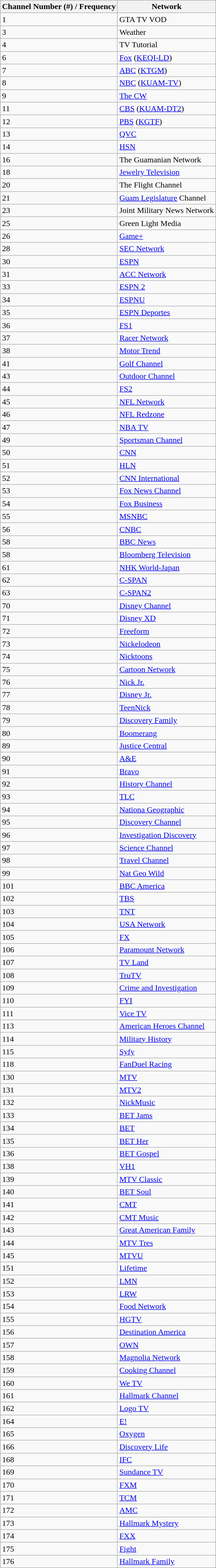<table class="wikitable">
<tr>
<th>Channel Number (#) / Frequency</th>
<th>Network</th>
</tr>
<tr>
<td>1</td>
<td>GTA TV VOD</td>
</tr>
<tr>
<td>3</td>
<td>Weather</td>
</tr>
<tr>
<td>4</td>
<td>TV Tutorial</td>
</tr>
<tr>
<td>6</td>
<td><a href='#'>Fox</a> (<a href='#'>KEQI-LD</a>)</td>
</tr>
<tr>
<td>7</td>
<td><a href='#'>ABC</a> (<a href='#'>KTGM</a>)</td>
</tr>
<tr>
<td>8</td>
<td><a href='#'>NBC</a> (<a href='#'>KUAM-TV</a>)</td>
</tr>
<tr>
<td>9</td>
<td><a href='#'>The CW</a></td>
</tr>
<tr>
<td>11</td>
<td><a href='#'>CBS</a> (<a href='#'>KUAM-DT2</a>)</td>
</tr>
<tr>
<td>12</td>
<td><a href='#'>PBS</a> (<a href='#'>KGTF</a>)</td>
</tr>
<tr>
<td>13</td>
<td><a href='#'>QVC</a></td>
</tr>
<tr>
<td>14</td>
<td><a href='#'>HSN</a></td>
</tr>
<tr>
<td>16</td>
<td>The Guamanian Network</td>
</tr>
<tr>
<td>18</td>
<td><a href='#'>Jewelry Television</a></td>
</tr>
<tr>
<td>20</td>
<td>The Flight Channel</td>
</tr>
<tr>
<td>21</td>
<td><a href='#'>Guam Legislature</a> Channel</td>
</tr>
<tr>
<td>23</td>
<td>Joint Military News Network</td>
</tr>
<tr>
<td>25</td>
<td>Green Light Media</td>
</tr>
<tr>
<td>26</td>
<td><a href='#'>Game+</a></td>
</tr>
<tr>
<td>28</td>
<td><a href='#'>SEC Network</a></td>
</tr>
<tr>
<td>30</td>
<td><a href='#'>ESPN</a></td>
</tr>
<tr>
<td>31</td>
<td><a href='#'>ACC Network</a></td>
</tr>
<tr>
<td>33</td>
<td><a href='#'>ESPN 2</a></td>
</tr>
<tr>
<td>34</td>
<td><a href='#'>ESPNU</a></td>
</tr>
<tr>
<td>35</td>
<td><a href='#'>ESPN Deportes</a></td>
</tr>
<tr>
<td>36</td>
<td><a href='#'>FS1</a></td>
</tr>
<tr>
<td>37</td>
<td><a href='#'>Racer Network</a></td>
</tr>
<tr>
<td>38</td>
<td><a href='#'>Motor Trend</a></td>
</tr>
<tr>
<td>41</td>
<td><a href='#'>Golf Channel</a></td>
</tr>
<tr>
<td>43</td>
<td><a href='#'>Outdoor Channel</a></td>
</tr>
<tr>
<td>44</td>
<td><a href='#'>FS2</a></td>
</tr>
<tr>
<td>45</td>
<td><a href='#'>NFL Network</a></td>
</tr>
<tr>
<td>46</td>
<td><a href='#'>NFL Redzone</a></td>
</tr>
<tr>
<td>47</td>
<td><a href='#'>NBA TV</a></td>
</tr>
<tr>
<td>49</td>
<td><a href='#'>Sportsman Channel</a></td>
</tr>
<tr>
<td>50</td>
<td><a href='#'>CNN</a></td>
</tr>
<tr>
<td>51</td>
<td><a href='#'>HLN</a></td>
</tr>
<tr>
<td>52</td>
<td><a href='#'>CNN International</a></td>
</tr>
<tr>
<td>53</td>
<td><a href='#'>Fox News Channel</a></td>
</tr>
<tr>
<td>54</td>
<td><a href='#'>Fox Business</a></td>
</tr>
<tr>
<td>55</td>
<td><a href='#'>MSNBC</a></td>
</tr>
<tr>
<td>56</td>
<td><a href='#'>CNBC</a></td>
</tr>
<tr>
<td>58</td>
<td><a href='#'>BBC News</a></td>
</tr>
<tr>
<td>58</td>
<td><a href='#'>Bloomberg Television</a></td>
</tr>
<tr>
<td>61</td>
<td><a href='#'>NHK World-Japan</a></td>
</tr>
<tr>
<td>62</td>
<td><a href='#'>C-SPAN</a></td>
</tr>
<tr>
<td>63</td>
<td><a href='#'>C-SPAN2</a></td>
</tr>
<tr>
<td>70</td>
<td><a href='#'>Disney Channel</a></td>
</tr>
<tr>
<td>71</td>
<td><a href='#'>Disney XD</a></td>
</tr>
<tr>
<td>72</td>
<td><a href='#'>Freeform</a></td>
</tr>
<tr>
<td>73</td>
<td><a href='#'>Nickelodeon</a></td>
</tr>
<tr>
<td>74</td>
<td><a href='#'>Nicktoons</a></td>
</tr>
<tr>
<td>75</td>
<td><a href='#'>Cartoon Network</a></td>
</tr>
<tr>
<td>76</td>
<td><a href='#'>Nick Jr.</a></td>
</tr>
<tr>
<td>77</td>
<td><a href='#'>Disney Jr.</a></td>
</tr>
<tr>
<td>78</td>
<td><a href='#'>TeenNick</a></td>
</tr>
<tr>
<td>79</td>
<td><a href='#'>Discovery Family</a></td>
</tr>
<tr>
<td>80</td>
<td><a href='#'>Boomerang</a></td>
</tr>
<tr>
<td>89</td>
<td><a href='#'>Justice Central</a></td>
</tr>
<tr>
<td>90</td>
<td><a href='#'>A&E</a></td>
</tr>
<tr>
<td>91</td>
<td><a href='#'>Bravo</a></td>
</tr>
<tr>
<td>92</td>
<td><a href='#'>History Channel</a></td>
</tr>
<tr>
<td>93</td>
<td><a href='#'>TLC</a></td>
</tr>
<tr>
<td>94</td>
<td><a href='#'>Nationa Geographic</a></td>
</tr>
<tr>
<td>95</td>
<td><a href='#'>Discovery Channel</a></td>
</tr>
<tr>
<td>96</td>
<td><a href='#'>Investigation Discovery</a></td>
</tr>
<tr>
<td>97</td>
<td><a href='#'>Science Channel</a></td>
</tr>
<tr>
<td>98</td>
<td><a href='#'>Travel Channel</a></td>
</tr>
<tr>
<td>99</td>
<td><a href='#'>Nat Geo Wild</a></td>
</tr>
<tr>
<td>101</td>
<td><a href='#'>BBC America</a></td>
</tr>
<tr>
<td>102</td>
<td><a href='#'>TBS</a></td>
</tr>
<tr>
<td>103</td>
<td><a href='#'>TNT</a></td>
</tr>
<tr>
<td>104</td>
<td><a href='#'>USA Network</a></td>
</tr>
<tr>
<td>105</td>
<td><a href='#'>FX</a></td>
</tr>
<tr>
<td>106</td>
<td><a href='#'>Paramount Network</a></td>
</tr>
<tr>
<td>107</td>
<td><a href='#'>TV Land</a></td>
</tr>
<tr>
<td>108</td>
<td><a href='#'>TruTV</a></td>
</tr>
<tr>
<td>109</td>
<td><a href='#'>Crime and Investigation</a></td>
</tr>
<tr>
<td>110</td>
<td><a href='#'>FYI</a></td>
</tr>
<tr>
<td>111</td>
<td><a href='#'>Vice TV</a></td>
</tr>
<tr>
<td>113</td>
<td><a href='#'>American Heroes Channel</a></td>
</tr>
<tr>
<td>114</td>
<td><a href='#'>Military History</a></td>
</tr>
<tr>
<td>115</td>
<td><a href='#'>Syfy</a></td>
</tr>
<tr>
<td>118</td>
<td><a href='#'>FanDuel Racing</a></td>
</tr>
<tr>
<td>130</td>
<td><a href='#'>MTV</a></td>
</tr>
<tr>
<td>131</td>
<td><a href='#'>MTV2</a></td>
</tr>
<tr>
<td>132</td>
<td><a href='#'>NickMusic</a></td>
</tr>
<tr>
<td>133</td>
<td><a href='#'>BET Jams</a></td>
</tr>
<tr>
<td>134</td>
<td><a href='#'>BET</a></td>
</tr>
<tr>
<td>135</td>
<td><a href='#'>BET Her</a></td>
</tr>
<tr>
<td>136</td>
<td><a href='#'>BET Gospel</a></td>
</tr>
<tr>
<td>138</td>
<td><a href='#'>VH1</a></td>
</tr>
<tr>
<td>139</td>
<td><a href='#'>MTV Classic</a></td>
</tr>
<tr>
<td>140</td>
<td><a href='#'>BET Soul</a></td>
</tr>
<tr>
<td>141</td>
<td><a href='#'>CMT</a></td>
</tr>
<tr>
<td>142</td>
<td><a href='#'>CMT Music</a></td>
</tr>
<tr>
<td>143</td>
<td><a href='#'>Great American Family</a></td>
</tr>
<tr>
<td>144</td>
<td><a href='#'>MTV Tres</a></td>
</tr>
<tr>
<td>145</td>
<td><a href='#'>MTVU</a></td>
</tr>
<tr>
<td>151</td>
<td><a href='#'>Lifetime</a></td>
</tr>
<tr>
<td>152</td>
<td><a href='#'>LMN</a></td>
</tr>
<tr>
<td>153</td>
<td><a href='#'>LRW</a></td>
</tr>
<tr>
<td>154</td>
<td><a href='#'>Food Network</a></td>
</tr>
<tr>
<td>155</td>
<td><a href='#'>HGTV</a></td>
</tr>
<tr>
<td>156</td>
<td><a href='#'>Destination America</a></td>
</tr>
<tr>
<td>157</td>
<td><a href='#'>OWN</a></td>
</tr>
<tr>
<td>158</td>
<td><a href='#'>Magnolia Network</a></td>
</tr>
<tr>
<td>159</td>
<td><a href='#'>Cooking Channel</a></td>
</tr>
<tr>
<td>160</td>
<td><a href='#'>We TV</a></td>
</tr>
<tr>
<td>161</td>
<td><a href='#'>Hallmark Channel</a></td>
</tr>
<tr>
<td>162</td>
<td><a href='#'>Logo TV</a></td>
</tr>
<tr>
<td>164</td>
<td><a href='#'>E!</a></td>
</tr>
<tr>
<td>165</td>
<td><a href='#'>Oxygen</a></td>
</tr>
<tr>
<td>166</td>
<td><a href='#'>Discovery Life</a></td>
</tr>
<tr>
<td>168</td>
<td><a href='#'>IFC</a></td>
</tr>
<tr>
<td>169</td>
<td><a href='#'>Sundance TV</a></td>
</tr>
<tr>
<td>170</td>
<td><a href='#'>FXM</a></td>
</tr>
<tr>
<td>171</td>
<td><a href='#'>TCM</a></td>
</tr>
<tr>
<td>172</td>
<td><a href='#'>AMC</a></td>
</tr>
<tr>
<td>173</td>
<td><a href='#'>Hallmark Mystery</a></td>
</tr>
<tr>
<td>174</td>
<td><a href='#'>FXX</a></td>
</tr>
<tr>
<td>175</td>
<td><a href='#'>Fight</a></td>
</tr>
<tr>
<td>176</td>
<td><a href='#'>Hallmark Family</a></td>
</tr>
</table>
